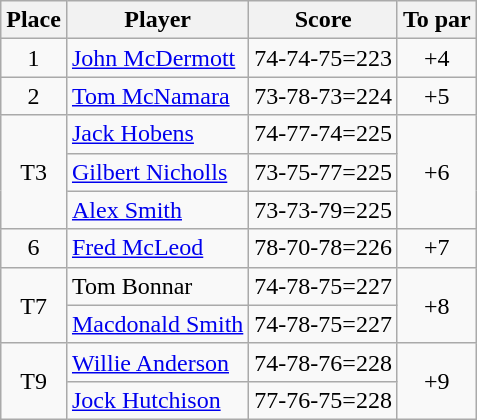<table class=wikitable>
<tr>
<th>Place</th>
<th>Player</th>
<th>Score</th>
<th>To par</th>
</tr>
<tr>
<td align=center>1</td>
<td> <a href='#'>John McDermott</a></td>
<td>74-74-75=223</td>
<td align=center>+4</td>
</tr>
<tr>
<td align=center>2</td>
<td> <a href='#'>Tom McNamara</a></td>
<td>73-78-73=224</td>
<td align=center>+5</td>
</tr>
<tr>
<td align=center rowspan=3>T3</td>
<td> <a href='#'>Jack Hobens</a></td>
<td>74-77-74=225</td>
<td rowspan=3 align=center>+6</td>
</tr>
<tr>
<td> <a href='#'>Gilbert Nicholls</a></td>
<td>73-75-77=225</td>
</tr>
<tr>
<td> <a href='#'>Alex Smith</a></td>
<td>73-73-79=225</td>
</tr>
<tr>
<td align=center>6</td>
<td> <a href='#'>Fred McLeod</a></td>
<td>78-70-78=226</td>
<td align=center>+7</td>
</tr>
<tr>
<td align=center rowspan=2>T7</td>
<td>Tom Bonnar</td>
<td>74-78-75=227</td>
<td rowspan=2 align=center>+8</td>
</tr>
<tr>
<td> <a href='#'>Macdonald Smith</a></td>
<td>74-78-75=227</td>
</tr>
<tr>
<td rowspan=2 align=center>T9</td>
<td> <a href='#'>Willie Anderson</a></td>
<td>74-78-76=228</td>
<td rowspan=2 align=center>+9</td>
</tr>
<tr>
<td> <a href='#'>Jock Hutchison</a></td>
<td>77-76-75=228</td>
</tr>
</table>
